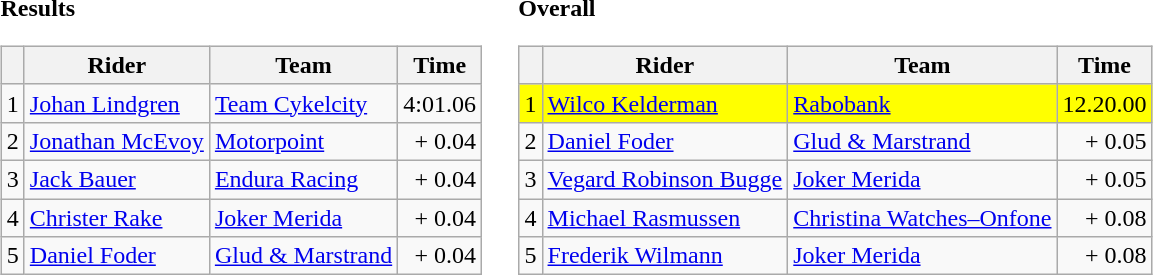<table>
<tr>
<td><strong>Results</strong><br><table class="wikitable">
<tr>
<th></th>
<th>Rider</th>
<th>Team</th>
<th>Time</th>
</tr>
<tr>
<td>1</td>
<td> <a href='#'>Johan Lindgren</a></td>
<td><a href='#'>Team Cykelcity</a></td>
<td align="right">4:01.06</td>
</tr>
<tr>
<td>2</td>
<td> <a href='#'>Jonathan McEvoy</a></td>
<td><a href='#'>Motorpoint</a></td>
<td align="right">+ 0.04</td>
</tr>
<tr>
<td>3</td>
<td> <a href='#'>Jack Bauer</a></td>
<td><a href='#'>Endura Racing</a></td>
<td align="right">+ 0.04</td>
</tr>
<tr>
<td>4</td>
<td> <a href='#'>Christer Rake</a></td>
<td><a href='#'>Joker Merida</a></td>
<td align="right">+ 0.04</td>
</tr>
<tr>
<td>5</td>
<td> <a href='#'>Daniel Foder</a></td>
<td><a href='#'>Glud & Marstrand</a></td>
<td align="right">+ 0.04</td>
</tr>
</table>
</td>
<td></td>
<td><strong>Overall</strong><br><table class="wikitable">
<tr>
<th></th>
<th>Rider</th>
<th>Team</th>
<th>Time</th>
</tr>
<tr style="background:yellow">
<td>1</td>
<td> <a href='#'>Wilco Kelderman</a></td>
<td><a href='#'>Rabobank</a></td>
<td align="right">12.20.00</td>
</tr>
<tr>
<td>2</td>
<td> <a href='#'>Daniel Foder</a></td>
<td><a href='#'>Glud & Marstrand</a></td>
<td align="right">+ 0.05</td>
</tr>
<tr>
<td>3</td>
<td> <a href='#'>Vegard Robinson Bugge</a></td>
<td><a href='#'>Joker Merida</a></td>
<td align="right">+ 0.05</td>
</tr>
<tr>
<td>4</td>
<td> <a href='#'>Michael Rasmussen</a></td>
<td><a href='#'>Christina Watches–Onfone</a></td>
<td align="right">+ 0.08</td>
</tr>
<tr>
<td>5</td>
<td> <a href='#'>Frederik Wilmann</a></td>
<td><a href='#'>Joker Merida</a></td>
<td align="right">+ 0.08</td>
</tr>
</table>
</td>
</tr>
</table>
